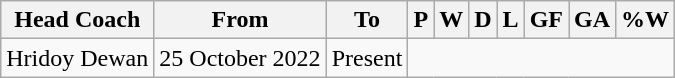<table class="wikitable sortable" style="text-align:center">
<tr>
<th>Head Coach</th>
<th Class="unsortable">From</th>
<th Class="unsortable">To</th>
<th abbr="3">P</th>
<th abbr="1">W</th>
<th abbr="1">D</th>
<th abbr="1">L</th>
<th abbr="4">GF</th>
<th abbr="6">GA</th>
<th abbr="50">%W</th>
</tr>
<tr>
<td align=left> Hridoy Dewan</td>
<td align=left>25 October 2022</td>
<td align=left>Present<br></td>
</tr>
</table>
